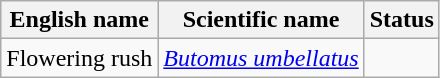<table class="wikitable" |>
<tr>
<th>English name</th>
<th>Scientific name</th>
<th>Status</th>
</tr>
<tr>
<td>Flowering rush</td>
<td><em><a href='#'>Butomus umbellatus</a></em></td>
<td></td>
</tr>
</table>
